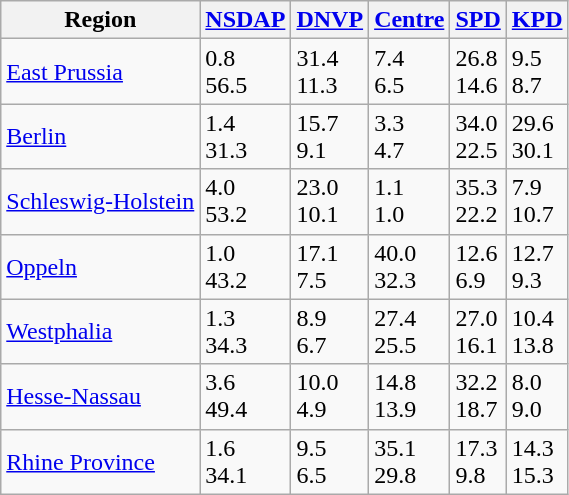<table class="wikitable floatright">
<tr>
<th>Region</th>
<th><a href='#'>NSDAP</a></th>
<th><a href='#'>DNVP</a></th>
<th><a href='#'>Centre</a></th>
<th><a href='#'>SPD</a></th>
<th><a href='#'>KPD</a></th>
</tr>
<tr>
<td><a href='#'>East Prussia</a></td>
<td>0.8<br>56.5</td>
<td>31.4<br>11.3</td>
<td>7.4<br>6.5</td>
<td>26.8<br>14.6</td>
<td>9.5<br>8.7</td>
</tr>
<tr>
<td><a href='#'>Berlin</a></td>
<td>1.4<br>31.3</td>
<td>15.7<br>9.1</td>
<td>3.3<br>4.7</td>
<td>34.0<br>22.5</td>
<td>29.6<br>30.1</td>
</tr>
<tr>
<td><a href='#'>Schleswig-Holstein</a></td>
<td>4.0<br>53.2</td>
<td>23.0<br>10.1</td>
<td>1.1<br>1.0</td>
<td>35.3<br>22.2</td>
<td>7.9<br>10.7</td>
</tr>
<tr>
<td><a href='#'>Oppeln</a></td>
<td>1.0<br>43.2</td>
<td>17.1<br>7.5</td>
<td>40.0<br>32.3</td>
<td>12.6<br>6.9</td>
<td>12.7<br>9.3</td>
</tr>
<tr>
<td><a href='#'>Westphalia</a></td>
<td>1.3<br>34.3</td>
<td>8.9<br>6.7</td>
<td>27.4<br>25.5</td>
<td>27.0<br>16.1</td>
<td>10.4<br>13.8</td>
</tr>
<tr>
<td><a href='#'>Hesse-Nassau</a></td>
<td>3.6<br>49.4</td>
<td>10.0<br>4.9</td>
<td>14.8<br>13.9</td>
<td>32.2<br>18.7</td>
<td>8.0<br>9.0</td>
</tr>
<tr>
<td><a href='#'>Rhine Province</a></td>
<td>1.6<br>34.1</td>
<td>9.5<br>6.5</td>
<td>35.1<br>29.8</td>
<td>17.3<br>9.8</td>
<td>14.3<br>15.3</td>
</tr>
</table>
